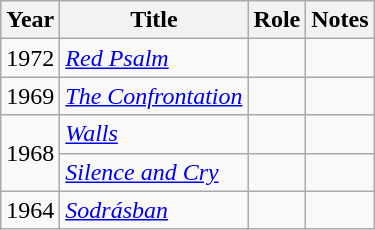<table class="wikitable sortable">
<tr>
<th>Year</th>
<th>Title</th>
<th>Role</th>
<th class="unsortable">Notes</th>
</tr>
<tr>
<td>1972</td>
<td><em><a href='#'>Red Psalm</a></em></td>
<td></td>
<td></td>
</tr>
<tr>
<td>1969</td>
<td><em><a href='#'>The Confrontation</a></em></td>
<td></td>
<td></td>
</tr>
<tr>
<td rowspan=2>1968</td>
<td><em><a href='#'>Walls</a></em></td>
<td></td>
<td></td>
</tr>
<tr>
<td><em><a href='#'>Silence and Cry</a></em></td>
<td></td>
<td></td>
</tr>
<tr>
<td>1964</td>
<td><em><a href='#'>Sodrásban</a></em></td>
<td></td>
<td></td>
</tr>
</table>
